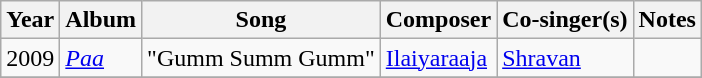<table class="wikitable sortable">
<tr>
<th scope="col">Year</th>
<th scope="col">Album</th>
<th scope="col">Song</th>
<th scope="col">Composer</th>
<th scope="col">Co-singer(s)</th>
<th scope="col" class="unsortable">Notes</th>
</tr>
<tr>
<td>2009</td>
<td><em><a href='#'>Paa</a></em></td>
<td>"Gumm Summ Gumm"</td>
<td><a href='#'>Ilaiyaraaja</a></td>
<td><a href='#'>Shravan</a></td>
<td></td>
</tr>
<tr>
</tr>
</table>
